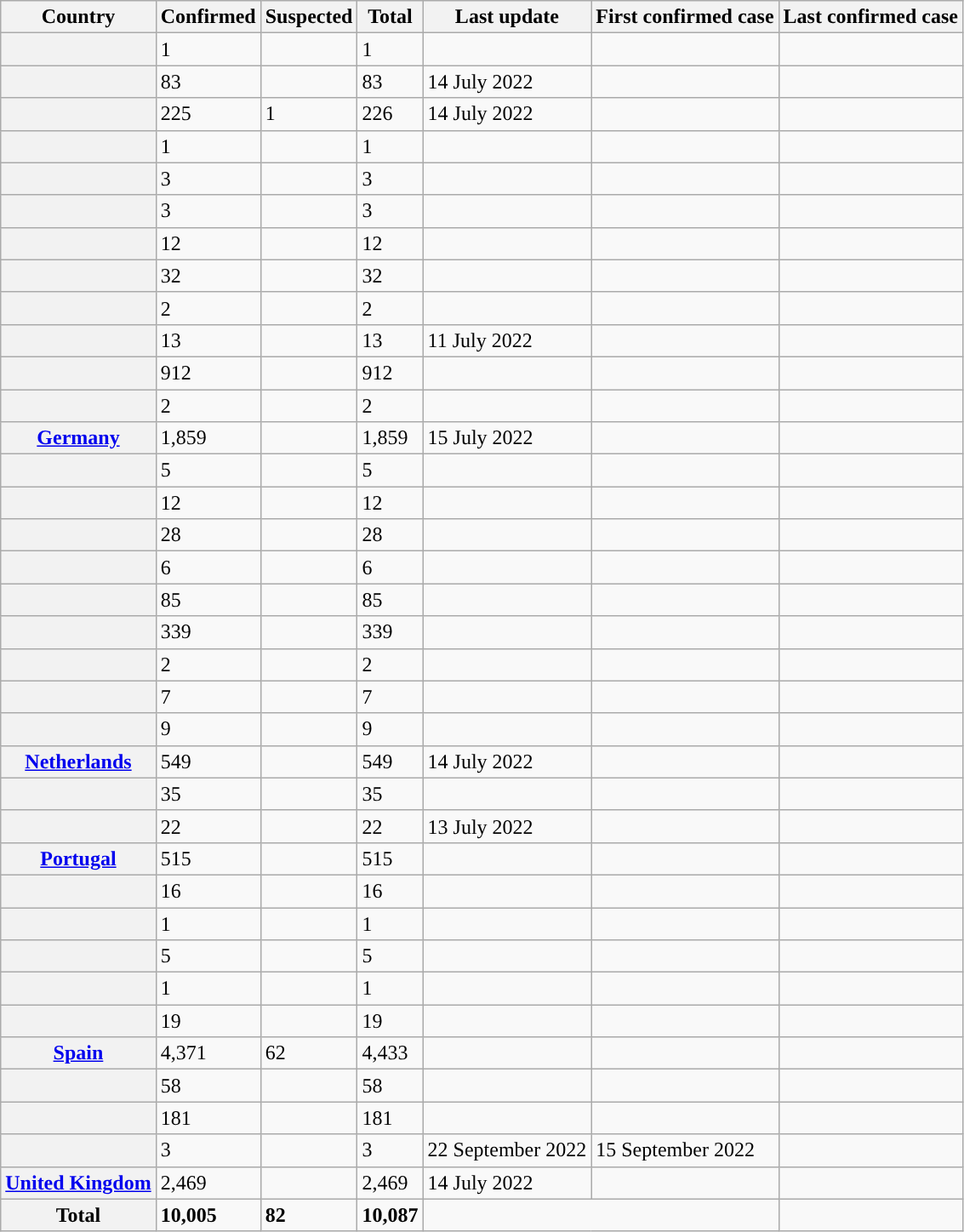<table class="wikitable sortable plainrowheaders">
<tr>
<th scope="col">Country</th>
<th scope="col" data-sort-type=number>Confirmed</th>
<th scope="col" data-sort-type=number>Suspected</th>
<th scope="col" data-sort-type=number>Total</th>
<th scope="col">Last update</th>
<th scope="col">First confirmed case</th>
<th scope="col">Last confirmed case</th>
</tr>
<tr>
<th scope="row"></th>
<td>1</td>
<td></td>
<td>1</td>
<td></td>
<td></td>
<td></td>
</tr>
<tr>
<th scope="row"></th>
<td>83</td>
<td></td>
<td>83</td>
<td>14 July 2022</td>
<td></td>
<td></td>
</tr>
<tr>
<th scope="row"></th>
<td>225</td>
<td>1</td>
<td>226</td>
<td>14 July 2022</td>
<td></td>
<td></td>
</tr>
<tr>
<th scope="row"></th>
<td>1</td>
<td></td>
<td>1</td>
<td></td>
<td></td>
<td></td>
</tr>
<tr>
<th scope="row"></th>
<td>3</td>
<td></td>
<td>3</td>
<td></td>
<td></td>
<td></td>
</tr>
<tr>
<th scope="row"></th>
<td>3</td>
<td></td>
<td>3</td>
<td></td>
<td></td>
<td></td>
</tr>
<tr>
<th scope="row"></th>
<td>12</td>
<td></td>
<td>12</td>
<td></td>
<td></td>
<td></td>
</tr>
<tr>
<th scope="row"></th>
<td>32</td>
<td></td>
<td>32</td>
<td></td>
<td></td>
<td></td>
</tr>
<tr>
<th scope="row"></th>
<td>2</td>
<td></td>
<td>2</td>
<td></td>
<td></td>
<td></td>
</tr>
<tr>
<th scope="row"></th>
<td>13</td>
<td></td>
<td>13</td>
<td>11 July 2022</td>
<td></td>
<td></td>
</tr>
<tr>
<th scope="row"></th>
<td>912</td>
<td></td>
<td>912</td>
<td></td>
<td></td>
<td></td>
</tr>
<tr>
<th scope="row"></th>
<td>2</td>
<td></td>
<td>2</td>
<td></td>
<td></td>
<td></td>
</tr>
<tr>
<th scope="row"> <a href='#'>Germany</a></th>
<td>1,859</td>
<td></td>
<td>1,859</td>
<td>15 July 2022</td>
<td></td>
<td></td>
</tr>
<tr>
<th scope="row"><em></em></th>
<td>5</td>
<td></td>
<td>5</td>
<td></td>
<td></td>
<td></td>
</tr>
<tr>
<th scope="row"></th>
<td>12</td>
<td></td>
<td>12</td>
<td></td>
<td></td>
<td></td>
</tr>
<tr>
<th scope="row"></th>
<td>28</td>
<td></td>
<td>28</td>
<td></td>
<td></td>
<td></td>
</tr>
<tr>
<th scope="row"></th>
<td>6</td>
<td></td>
<td>6</td>
<td></td>
<td></td>
<td></td>
</tr>
<tr>
<th scope="row"></th>
<td>85</td>
<td></td>
<td>85</td>
<td></td>
<td></td>
<td></td>
</tr>
<tr>
<th scope="row"></th>
<td>339</td>
<td></td>
<td>339</td>
<td></td>
<td></td>
<td></td>
</tr>
<tr>
<th scope="row"></th>
<td>2</td>
<td></td>
<td>2</td>
<td></td>
<td></td>
<td></td>
</tr>
<tr>
<th scope="row"></th>
<td>7</td>
<td></td>
<td>7</td>
<td></td>
<td></td>
<td></td>
</tr>
<tr>
<th scope="row"></th>
<td>9</td>
<td></td>
<td>9</td>
<td></td>
<td></td>
<td></td>
</tr>
<tr>
<th scope="row"> <a href='#'>Netherlands</a></th>
<td>549</td>
<td></td>
<td>549</td>
<td>14 July 2022</td>
<td></td>
<td></td>
</tr>
<tr>
<th scope="row"></th>
<td>35</td>
<td></td>
<td>35</td>
<td></td>
<td></td>
<td></td>
</tr>
<tr>
<th scope="row"></th>
<td>22</td>
<td></td>
<td>22</td>
<td>13 July 2022</td>
<td></td>
<td></td>
</tr>
<tr>
<th scope="row"> <a href='#'>Portugal</a></th>
<td>515</td>
<td></td>
<td>515</td>
<td></td>
<td></td>
<td></td>
</tr>
<tr>
<th scope="row"></th>
<td>16</td>
<td></td>
<td>16</td>
<td></td>
<td></td>
<td></td>
</tr>
<tr>
<th scope="row"></th>
<td>1</td>
<td></td>
<td>1</td>
<td></td>
<td></td>
<td></td>
</tr>
<tr>
<th scope="row"></th>
<td>5</td>
<td></td>
<td>5</td>
<td></td>
<td></td>
<td></td>
</tr>
<tr>
<th scope="row"></th>
<td>1</td>
<td></td>
<td>1</td>
<td></td>
<td></td>
<td></td>
</tr>
<tr>
<th scope="row"></th>
<td>19</td>
<td></td>
<td>19</td>
<td></td>
<td></td>
<td></td>
</tr>
<tr>
<th scope="row"> <a href='#'>Spain</a></th>
<td>4,371</td>
<td>62</td>
<td>4,433</td>
<td></td>
<td></td>
<td></td>
</tr>
<tr>
<th scope="row"></th>
<td>58</td>
<td></td>
<td>58</td>
<td></td>
<td></td>
<td></td>
</tr>
<tr>
<th scope="row"></th>
<td>181</td>
<td></td>
<td>181</td>
<td></td>
<td></td>
<td></td>
</tr>
<tr>
<th scope="row"></th>
<td>3</td>
<td></td>
<td>3</td>
<td>22 September 2022</td>
<td>15 September 2022</td>
<td></td>
</tr>
<tr>
<th scope="row"> <a href='#'>United Kingdom</a></th>
<td>2,469</td>
<td></td>
<td>2,469</td>
<td>14 July 2022</td>
<td></td>
<td></td>
</tr>
<tr class="sortbottom">
<th scope="row"><strong>Total</strong></th>
<td><strong>10,005</strong></td>
<td><strong>82</strong></td>
<td><strong>10,087</strong></td>
<td colspan="2"></td>
<td></td>
</tr>
</table>
